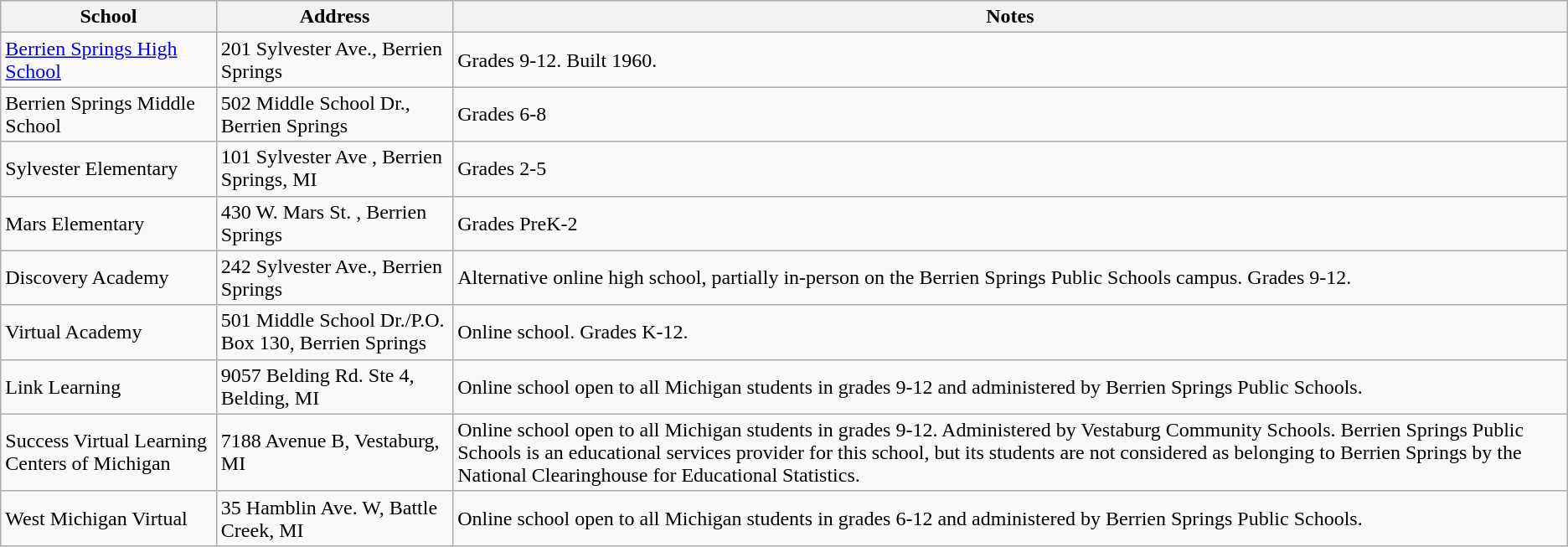<table class="wikitable">
<tr>
<th>School</th>
<th>Address</th>
<th>Notes</th>
</tr>
<tr>
<td><a href='#'>Berrien Springs High School</a></td>
<td>201 Sylvester Ave., Berrien Springs</td>
<td>Grades 9-12. Built 1960.</td>
</tr>
<tr>
<td>Berrien Springs Middle School</td>
<td>502 Middle School Dr., Berrien Springs</td>
<td>Grades 6-8</td>
</tr>
<tr>
<td>Sylvester Elementary</td>
<td>101 Sylvester Ave , Berrien Springs, MI</td>
<td>Grades 2-5</td>
</tr>
<tr>
<td>Mars Elementary</td>
<td>430 W. Mars St. , Berrien Springs</td>
<td>Grades PreK-2</td>
</tr>
<tr>
<td>Discovery Academy</td>
<td>242 Sylvester Ave., Berrien Springs</td>
<td>Alternative online high school, partially in-person on the Berrien Springs Public Schools campus. Grades 9-12.</td>
</tr>
<tr>
<td>Virtual Academy</td>
<td>501 Middle School Dr./P.O. Box 130, Berrien Springs</td>
<td>Online school. Grades K-12.</td>
</tr>
<tr>
<td>Link Learning</td>
<td>9057 Belding Rd. Ste 4, Belding, MI</td>
<td>Online school open to all Michigan students in grades 9-12 and administered by Berrien Springs Public Schools.</td>
</tr>
<tr>
<td>Success Virtual Learning Centers of Michigan</td>
<td>7188 Avenue B, Vestaburg, MI</td>
<td>Online school open to all Michigan students in grades 9-12. Administered by Vestaburg Community Schools. Berrien Springs Public Schools is an educational services provider for this school, but its students are not considered as belonging to Berrien Springs by the National Clearinghouse for Educational Statistics.</td>
</tr>
<tr>
<td>West Michigan Virtual</td>
<td>35 Hamblin Ave. W, Battle Creek, MI</td>
<td>Online school open to all Michigan students in grades 6-12 and administered by Berrien Springs Public Schools.</td>
</tr>
</table>
